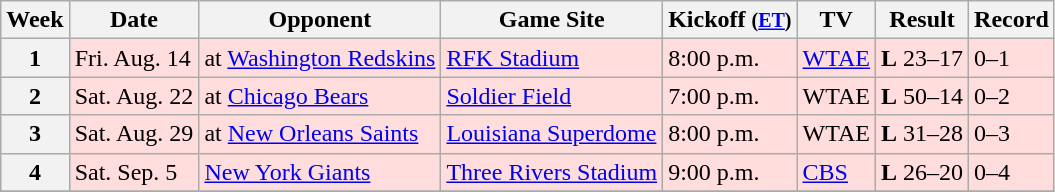<table class="wikitable">
<tr>
<th>Week</th>
<th>Date</th>
<th>Opponent</th>
<th>Game Site</th>
<th>Kickoff <small>(<a href='#'>ET</a>)</small></th>
<th>TV</th>
<th>Result</th>
<th>Record</th>
</tr>
<tr style="background:#ffdddd;">
<th>1</th>
<td>Fri. Aug. 14</td>
<td>at <a href='#'>Washington Redskins</a></td>
<td><a href='#'>RFK Stadium</a></td>
<td>8:00 p.m.</td>
<td><a href='#'>WTAE</a></td>
<td><strong>L</strong> 23–17</td>
<td>0–1</td>
</tr>
<tr style="background:#ffdddd;">
<th>2</th>
<td>Sat. Aug. 22</td>
<td>at <a href='#'>Chicago Bears</a></td>
<td><a href='#'>Soldier Field</a></td>
<td>7:00 p.m.</td>
<td>WTAE</td>
<td><strong>L</strong> 50–14</td>
<td>0–2</td>
</tr>
<tr style="background: #ffdddd;">
<th>3</th>
<td>Sat. Aug. 29</td>
<td>at <a href='#'>New Orleans Saints</a></td>
<td><a href='#'>Louisiana Superdome</a></td>
<td>8:00 p.m.</td>
<td>WTAE</td>
<td><strong>L</strong> 31–28</td>
<td>0–3</td>
</tr>
<tr style="background: #ffdddd;">
<th>4</th>
<td>Sat. Sep. 5</td>
<td><a href='#'>New York Giants</a></td>
<td><a href='#'>Three Rivers Stadium</a></td>
<td>9:00 p.m.</td>
<td><a href='#'>CBS</a></td>
<td><strong>L</strong> 26–20</td>
<td>0–4</td>
</tr>
<tr style="background: #ddffdd;">
</tr>
</table>
